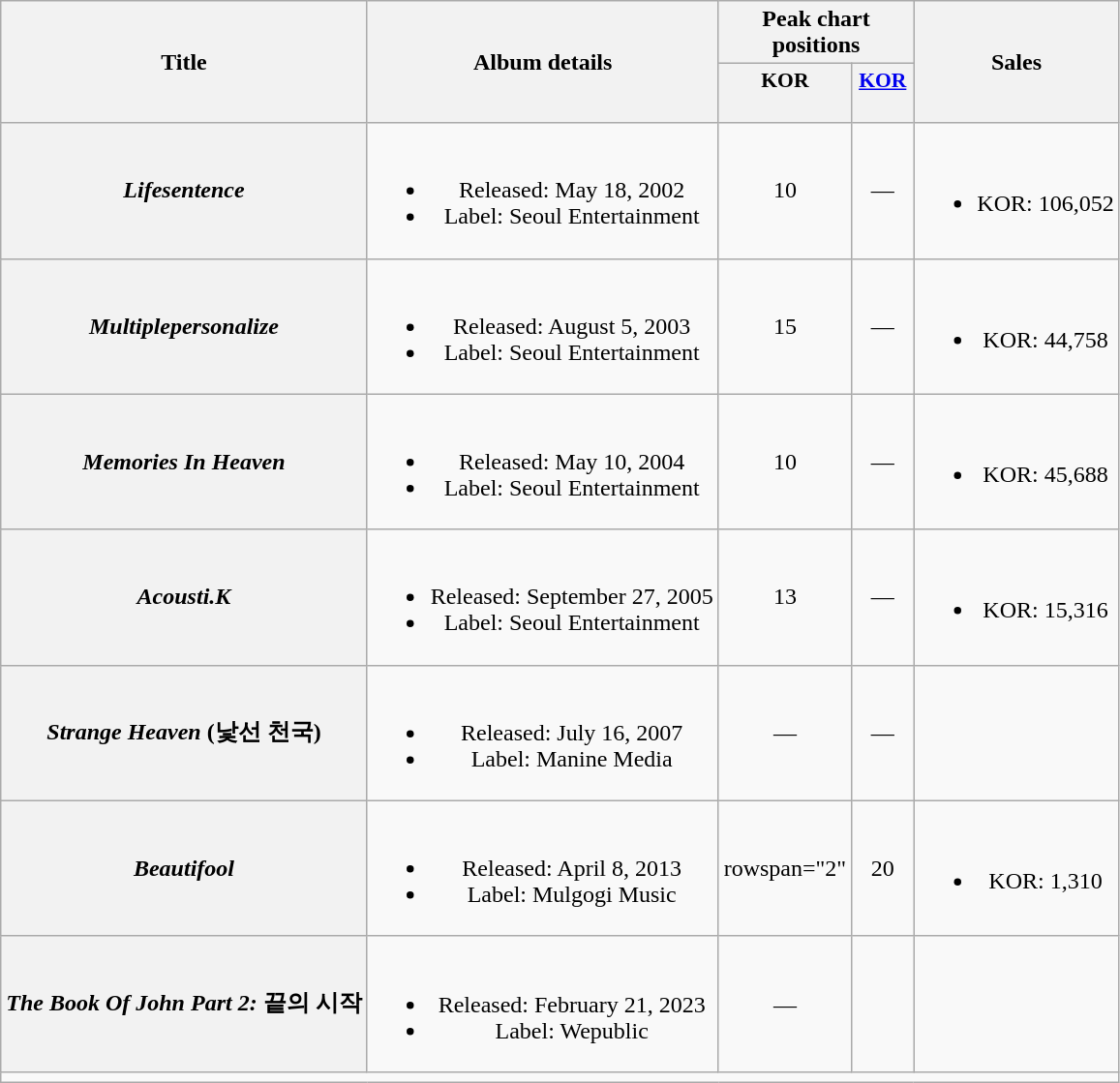<table class="wikitable plainrowheaders" style="text-align:center;">
<tr>
<th rowspan="2" scope="col">Title</th>
<th rowspan="2" scope="col">Album details</th>
<th colspan="2" scope="col">Peak chart positions</th>
<th rowspan="2" scope="col">Sales</th>
</tr>
<tr>
<th scope="col" style="width:2.5em;font-size:90%;">KOR<br><br></th>
<th scope="col" style="width:2.5em;font-size:90%;"><a href='#'>KOR<br></a><br></th>
</tr>
<tr>
<th scope="row"><em>Lifesentence</em></th>
<td><br><ul><li>Released: May 18, 2002</li><li>Label: Seoul Entertainment</li></ul></td>
<td>10</td>
<td>—</td>
<td><br><ul><li>KOR: 106,052</li></ul></td>
</tr>
<tr>
<th scope="row"><em>Multiplepersonalize</em></th>
<td><br><ul><li>Released: August 5, 2003</li><li>Label: Seoul Entertainment</li></ul></td>
<td>15</td>
<td>—</td>
<td><br><ul><li>KOR: 44,758</li></ul></td>
</tr>
<tr>
<th scope="row"><em>Memories In Heaven</em></th>
<td><br><ul><li>Released: May 10, 2004</li><li>Label: Seoul Entertainment</li></ul></td>
<td>10</td>
<td>—</td>
<td><br><ul><li>KOR: 45,688</li></ul></td>
</tr>
<tr>
<th scope="row"><em>Acousti.K</em></th>
<td><br><ul><li>Released: September 27, 2005</li><li>Label: Seoul Entertainment</li></ul></td>
<td>13</td>
<td>—</td>
<td><br><ul><li>KOR: 15,316</li></ul></td>
</tr>
<tr>
<th scope="row"><em>Strange Heaven</em> (낯선 천국)</th>
<td><br><ul><li>Released: July 16, 2007</li><li>Label: Manine Media</li></ul></td>
<td>—</td>
<td>—</td>
<td></td>
</tr>
<tr>
<th scope="row"><em>Beautifool</em></th>
<td><br><ul><li>Released: April 8, 2013</li><li>Label: Mulgogi Music</li></ul></td>
<td>rowspan="2" </td>
<td>20</td>
<td><br><ul><li>KOR: 1,310</li></ul></td>
</tr>
<tr>
<th scope="row"><em>The Book Of John Part 2:</em> 끝의 시작</th>
<td><br><ul><li>Released: February 21, 2023</li><li>Label: Wepublic</li></ul></td>
<td>—</td>
<td></td>
</tr>
<tr>
<td colspan="5"></td>
</tr>
</table>
